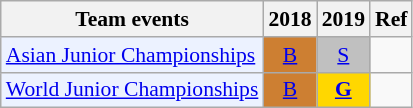<table class="wikitable" style="font-size: 90%; text-align:center">
<tr>
<th>Team events</th>
<th>2018</th>
<th>2019</th>
<th>Ref</th>
</tr>
<tr>
<td bgcolor="#ECF2FF"; align="left"><a href='#'>Asian Junior Championships</a></td>
<td bgcolor=CD7F32><a href='#'>B</a></td>
<td bgcolor=silver><a href='#'>S</a></td>
<td></td>
</tr>
<tr>
<td bgcolor="#ECF2FF"; align="left"><a href='#'>World Junior Championships</a></td>
<td bgcolor=CD7F32><a href='#'>B</a></td>
<td bgcolor=gold><a href='#'><strong>G</strong></a></td>
<td></td>
</tr>
</table>
